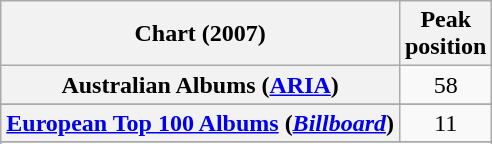<table class="wikitable sortable plainrowheaders">
<tr>
<th scope="col">Chart (2007)</th>
<th scope="col">Peak<br>position</th>
</tr>
<tr>
<th scope="row">Australian Albums (<a href='#'>ARIA</a>)</th>
<td align="center">58</td>
</tr>
<tr>
</tr>
<tr>
</tr>
<tr>
</tr>
<tr>
<th scope="row"><a href='#'>European Top 100 Albums</a> (<em><a href='#'>Billboard</a></em>)</th>
<td align="center">11</td>
</tr>
<tr>
</tr>
<tr>
</tr>
<tr>
</tr>
<tr>
</tr>
<tr>
</tr>
<tr>
</tr>
<tr>
</tr>
<tr>
</tr>
<tr>
</tr>
<tr>
</tr>
</table>
